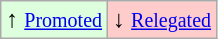<table class="wikitable" align="center">
<tr>
<td style="background:#ddffdd">↑ <small><a href='#'>Promoted</a></small></td>
<td style="background:#ffcccc">↓ <small><a href='#'>Relegated</a></small></td>
</tr>
</table>
